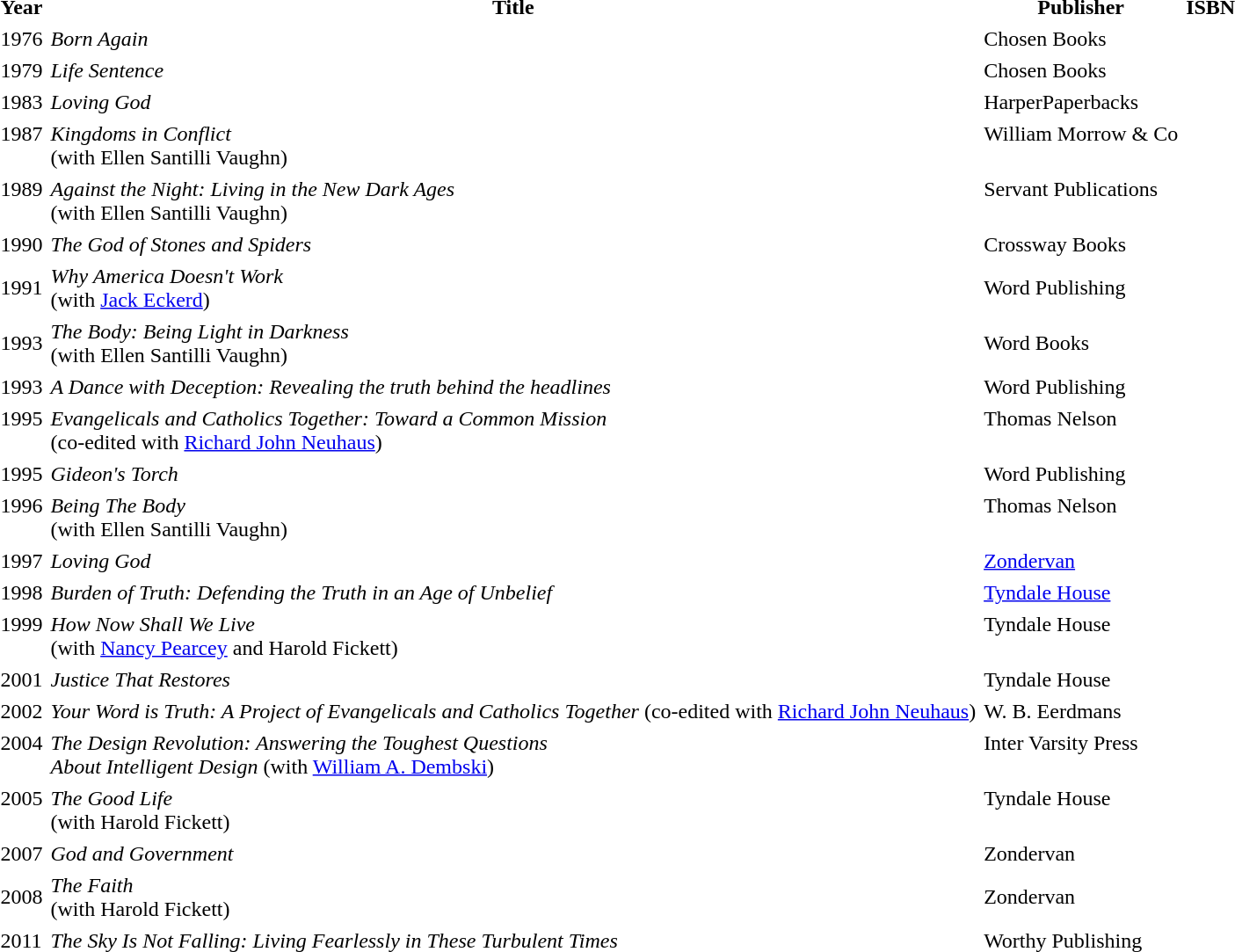<table class=same-bg cellspacing=4>
<tr>
<th>Year</th>
<th>Title</th>
<th>Publisher</th>
<th>ISBN</th>
</tr>
<tr>
<td>1976</td>
<td><em>Born Again</em></td>
<td>Chosen Books</td>
<td></td>
</tr>
<tr>
<td>1979</td>
<td><em>Life Sentence</em></td>
<td>Chosen Books</td>
<td></td>
</tr>
<tr>
<td>1983</td>
<td><em>Loving God</em></td>
<td>HarperPaperbacks</td>
<td></td>
</tr>
<tr valign=top>
<td>1987</td>
<td><em>Kingdoms in Conflict</em><br>(with Ellen Santilli Vaughn)</td>
<td>William Morrow & Co</td>
<td></td>
</tr>
<tr valign=top>
<td>1989</td>
<td><em>Against the Night: Living in the New Dark Ages</em><br>(with Ellen Santilli Vaughn)</td>
<td>Servant Publications</td>
<td></td>
</tr>
<tr>
<td>1990</td>
<td><em>The God of Stones and Spiders</em></td>
<td>Crossway Books</td>
<td></td>
</tr>
<tr>
<td>1991</td>
<td><em>Why America Doesn't Work</em><br>(with <a href='#'>Jack Eckerd</a>)</td>
<td>Word Publishing</td>
<td></td>
</tr>
<tr>
<td>1993</td>
<td><em>The Body: Being Light in Darkness</em><br>(with Ellen Santilli Vaughn)</td>
<td>Word Books</td>
<td></td>
</tr>
<tr>
<td>1993</td>
<td><em>A Dance with Deception: Revealing the truth behind the headlines</em></td>
<td>Word Publishing</td>
<td></td>
</tr>
<tr valign=top>
<td>1995</td>
<td><em>Evangelicals and Catholics Together: Toward a Common Mission</em><br>(co-edited with <a href='#'>Richard John Neuhaus</a>)</td>
<td>Thomas Nelson</td>
<td></td>
</tr>
<tr valign=top>
<td>1995</td>
<td><em>Gideon's Torch</em></td>
<td>Word Publishing</td>
<td></td>
</tr>
<tr valign=top>
<td>1996</td>
<td><em>Being The Body</em><br>(with Ellen Santilli Vaughn)</td>
<td>Thomas Nelson</td>
<td></td>
</tr>
<tr valign=top>
<td>1997</td>
<td><em>Loving God</em></td>
<td><a href='#'>Zondervan</a></td>
<td></td>
</tr>
<tr>
<td>1998</td>
<td><em>Burden of Truth: Defending the Truth in an Age of Unbelief</em></td>
<td><a href='#'>Tyndale House</a></td>
<td></td>
</tr>
<tr valign=top>
<td>1999</td>
<td><em>How Now Shall We Live</em><br>(with <a href='#'>Nancy Pearcey</a> and Harold Fickett)</td>
<td>Tyndale House</td>
<td></td>
</tr>
<tr>
<td>2001</td>
<td><em>Justice That Restores</em></td>
<td>Tyndale House</td>
<td></td>
</tr>
<tr valign=top>
<td>2002</td>
<td><em>Your Word is Truth: A Project of Evangelicals and Catholics Together</em> (co-edited with <a href='#'>Richard John Neuhaus</a>)</td>
<td>W. B. Eerdmans</td>
<td></td>
</tr>
<tr valign=top>
<td>2004</td>
<td><em>The Design Revolution: Answering the Toughest Questions<br>About Intelligent Design</em> (with <a href='#'>William A. Dembski</a>)</td>
<td>Inter Varsity Press</td>
<td></td>
</tr>
<tr valign=top>
<td>2005</td>
<td><em>The Good Life</em><br>(with Harold Fickett)</td>
<td>Tyndale House</td>
<td></td>
</tr>
<tr valign=top>
<td>2007</td>
<td><em>God and Government</em></td>
<td>Zondervan</td>
<td></td>
</tr>
<tr>
<td>2008</td>
<td><em>The Faith</em><br> (with Harold Fickett)</td>
<td>Zondervan</td>
<td></td>
</tr>
<tr valign=top>
<td>2011</td>
<td><em>The Sky Is Not Falling: Living Fearlessly in These Turbulent Times</em></td>
<td>Worthy Publishing</td>
<td></td>
</tr>
</table>
